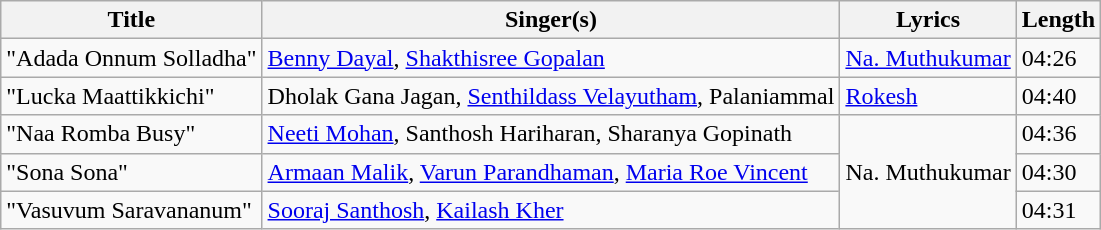<table class="wikitable">
<tr>
<th>Title</th>
<th>Singer(s)</th>
<th>Lyrics</th>
<th>Length</th>
</tr>
<tr>
<td>"Adada Onnum Solladha"</td>
<td><a href='#'>Benny Dayal</a>, <a href='#'>Shakthisree Gopalan</a></td>
<td><a href='#'>Na. Muthukumar</a></td>
<td>04:26</td>
</tr>
<tr>
<td>"Lucka Maattikkichi"</td>
<td>Dholak Gana Jagan, <a href='#'>Senthildass Velayutham</a>, Palaniammal</td>
<td><a href='#'>Rokesh</a></td>
<td>04:40</td>
</tr>
<tr>
<td>"Naa Romba Busy"</td>
<td><a href='#'>Neeti Mohan</a>, Santhosh Hariharan, Sharanya Gopinath</td>
<td rowspan=3>Na. Muthukumar</td>
<td>04:36</td>
</tr>
<tr>
<td>"Sona Sona"</td>
<td><a href='#'>Armaan Malik</a>, <a href='#'>Varun Parandhaman</a>, <a href='#'>Maria Roe Vincent</a></td>
<td>04:30</td>
</tr>
<tr>
<td>"Vasuvum Saravananum"</td>
<td><a href='#'>Sooraj Santhosh</a>, <a href='#'>Kailash Kher</a></td>
<td>04:31</td>
</tr>
</table>
